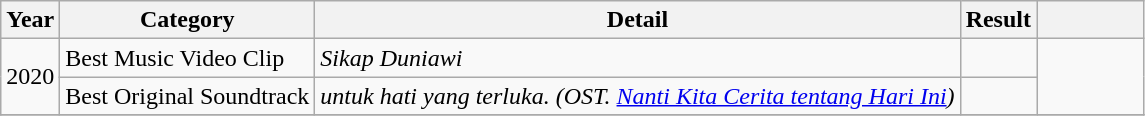<table class="wikitable">
<tr>
<th>Year</th>
<th>Category</th>
<th>Detail</th>
<th>Result</th>
<th scope="col" style="width:4em;"></th>
</tr>
<tr>
<td align="center" rowspan="2">2020</td>
<td>Best Music Video Clip</td>
<td><em>Sikap Duniawi</em></td>
<td></td>
<td rowspan="2" scope="row" style="text-align:center"></td>
</tr>
<tr>
<td>Best Original Soundtrack</td>
<td><em>untuk hati yang terluka. (OST. <a href='#'>Nanti Kita Cerita tentang Hari Ini</a>)</em></td>
<td></td>
</tr>
<tr>
</tr>
</table>
